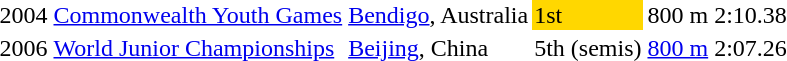<table>
<tr>
<td>2004</td>
<td><a href='#'>Commonwealth Youth Games</a></td>
<td><a href='#'>Bendigo</a>, Australia</td>
<td bgcolor=gold>1st</td>
<td>800 m</td>
<td>2:10.38</td>
</tr>
<tr>
<td>2006</td>
<td><a href='#'>World Junior Championships</a></td>
<td><a href='#'>Beijing</a>, China</td>
<td>5th (semis)</td>
<td><a href='#'>800 m</a></td>
<td>2:07.26</td>
</tr>
</table>
